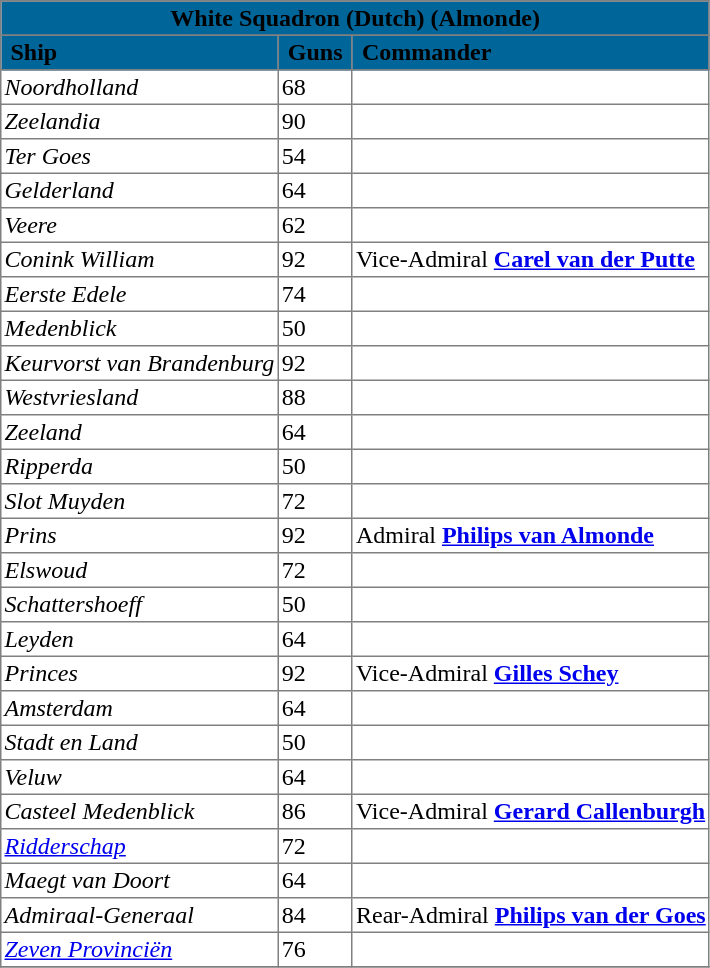<table class="toccolours" align="left" border="1" cellspacing="1" cellpadding="2" style="border-collapse: collapse;">
<tr>
</tr>
<tr ---- style="background-color:#006699">
<th colspan=7>White Squadron (Dutch) (Almonde)</th>
</tr>
<tr>
</tr>
<tr ---- bgcolor=#006699>
<td><strong><span> Ship </span></strong></td>
<td><strong><span> Guns </span></strong></td>
<td><strong><span> Commander </span></strong></td>
</tr>
<tr>
<td><em>Noordholland</em></td>
<td>68</td>
<td></td>
</tr>
<tr>
<td><em>Zeelandia</em></td>
<td>90</td>
<td></td>
</tr>
<tr>
<td><em>Ter Goes</em></td>
<td>54</td>
<td></td>
</tr>
<tr>
<td><em>Gelderland</em></td>
<td>64</td>
<td></td>
</tr>
<tr>
<td><em>Veere</em></td>
<td>62</td>
<td></td>
</tr>
<tr>
<td><em>Conink William</em></td>
<td>92</td>
<td>Vice-Admiral <strong><a href='#'>Carel van der Putte</a></strong></td>
</tr>
<tr>
<td><em>Eerste Edele</em></td>
<td>74</td>
<td></td>
</tr>
<tr>
<td><em>Medenblick</em></td>
<td>50</td>
<td></td>
</tr>
<tr>
<td><em>Keurvorst van Brandenburg</em></td>
<td>92</td>
<td></td>
</tr>
<tr>
<td><em>Westvriesland</em></td>
<td>88</td>
<td></td>
</tr>
<tr>
<td><em>Zeeland</em></td>
<td>64</td>
<td></td>
</tr>
<tr>
<td><em>Ripperda</em></td>
<td>50</td>
<td></td>
</tr>
<tr>
<td><em>Slot Muyden</em></td>
<td>72</td>
<td></td>
</tr>
<tr>
<td><em>Prins</em></td>
<td>92</td>
<td>Admiral <strong><a href='#'>Philips van Almonde</a></strong></td>
</tr>
<tr>
<td><em>Elswoud</em></td>
<td>72</td>
<td></td>
</tr>
<tr>
<td><em>Schattershoeff</em></td>
<td>50</td>
<td></td>
</tr>
<tr>
<td><em>Leyden</em></td>
<td>64</td>
<td></td>
</tr>
<tr>
<td><em>Princes</em></td>
<td>92</td>
<td>Vice-Admiral <strong><a href='#'>Gilles Schey</a></strong></td>
</tr>
<tr>
<td><em>Amsterdam</em></td>
<td>64</td>
<td></td>
</tr>
<tr>
<td><em>Stadt en Land</em></td>
<td>50</td>
<td></td>
</tr>
<tr>
<td><em>Veluw</em></td>
<td>64</td>
<td></td>
</tr>
<tr>
<td><em>Casteel Medenblick</em></td>
<td>86</td>
<td>Vice-Admiral <strong><a href='#'>Gerard Callenburgh</a></strong></td>
</tr>
<tr>
<td><em><a href='#'>Ridderschap</a></em></td>
<td>72</td>
<td></td>
</tr>
<tr>
<td><em>Maegt van Doort</em></td>
<td>64</td>
<td></td>
</tr>
<tr>
<td><em>Admiraal-Generaal</em></td>
<td>84</td>
<td>Rear-Admiral <strong><a href='#'>Philips van der Goes</a></strong></td>
</tr>
<tr>
<td><em><a href='#'>Zeven Provinciën</a></em></td>
<td>76</td>
<td></td>
</tr>
<tr>
</tr>
</table>
